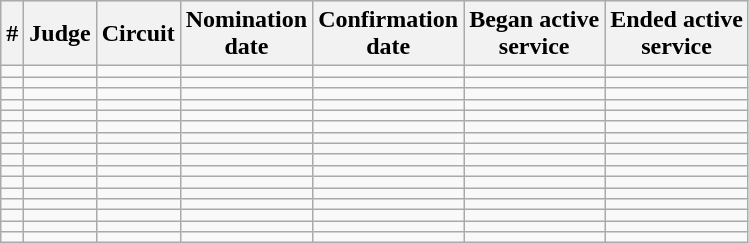<table class="sortable wikitable">
<tr style="background:#ececec;">
<th>#</th>
<th>Judge</th>
<th>Circuit</th>
<th>Nomination<br>date</th>
<th>Confirmation<br>date</th>
<th>Began active<br>service</th>
<th>Ended active<br>service</th>
</tr>
<tr>
<td></td>
<td></td>
<td></td>
<td></td>
<td></td>
<td></td>
<td></td>
</tr>
<tr>
<td></td>
<td></td>
<td></td>
<td></td>
<td></td>
<td></td>
<td></td>
</tr>
<tr>
<td></td>
<td></td>
<td></td>
<td></td>
<td></td>
<td></td>
<td></td>
</tr>
<tr>
<td></td>
<td></td>
<td></td>
<td></td>
<td></td>
<td></td>
<td></td>
</tr>
<tr>
<td></td>
<td></td>
<td></td>
<td></td>
<td></td>
<td></td>
<td></td>
</tr>
<tr>
<td></td>
<td></td>
<td></td>
<td></td>
<td></td>
<td></td>
<td></td>
</tr>
<tr>
<td></td>
<td></td>
<td></td>
<td></td>
<td></td>
<td></td>
<td></td>
</tr>
<tr>
<td></td>
<td></td>
<td></td>
<td></td>
<td></td>
<td></td>
<td></td>
</tr>
<tr>
<td></td>
<td></td>
<td></td>
<td></td>
<td></td>
<td></td>
<td></td>
</tr>
<tr>
<td></td>
<td></td>
<td></td>
<td></td>
<td></td>
<td></td>
<td></td>
</tr>
<tr>
<td></td>
<td></td>
<td></td>
<td></td>
<td></td>
<td></td>
<td></td>
</tr>
<tr>
<td></td>
<td></td>
<td></td>
<td></td>
<td></td>
<td></td>
<td></td>
</tr>
<tr>
<td></td>
<td></td>
<td></td>
<td></td>
<td></td>
<td></td>
<td></td>
</tr>
<tr>
<td></td>
<td></td>
<td></td>
<td></td>
<td></td>
<td></td>
<td></td>
</tr>
<tr>
<td></td>
<td></td>
<td></td>
<td></td>
<td></td>
<td></td>
<td></td>
</tr>
<tr>
<td></td>
<td></td>
<td></td>
<td></td>
<td></td>
<td></td>
<td></td>
</tr>
</table>
